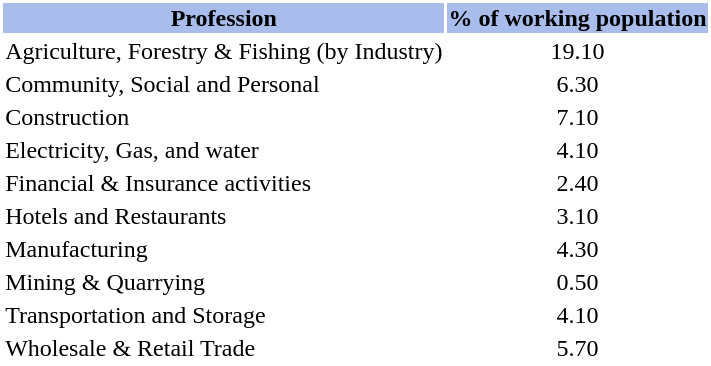<table class="toccolours" style="clear:right; float:right; background:#ffffff; margin: 0 0 0.5em 1em; width:300">
<tr>
<td style="text-align:center;background:#A8BDEC"><strong>Profession</strong></td>
<td style="text-align:center;background:#A8BDEC"><strong>% of working population</strong></td>
</tr>
<tr>
<td>Agriculture, Forestry & Fishing (by Industry)</td>
<td style="text-align:center;">19.10</td>
</tr>
<tr>
<td>Community, Social and Personal</td>
<td style="text-align:center;">6.30</td>
</tr>
<tr>
<td>Construction</td>
<td style="text-align:center;">7.10</td>
</tr>
<tr>
<td>Electricity, Gas, and water</td>
<td style="text-align:center;">4.10</td>
</tr>
<tr>
<td>Financial & Insurance activities</td>
<td style="text-align:center;">2.40</td>
</tr>
<tr>
<td>Hotels and Restaurants</td>
<td style="text-align:center;">3.10</td>
</tr>
<tr>
<td>Manufacturing</td>
<td style="text-align:center;">4.30</td>
</tr>
<tr>
<td>Mining & Quarrying</td>
<td style="text-align:center;">0.50</td>
</tr>
<tr>
<td>Transportation and Storage</td>
<td style="text-align:center;">4.10</td>
</tr>
<tr>
<td>Wholesale & Retail Trade</td>
<td style="text-align:center;">5.70</td>
</tr>
</table>
